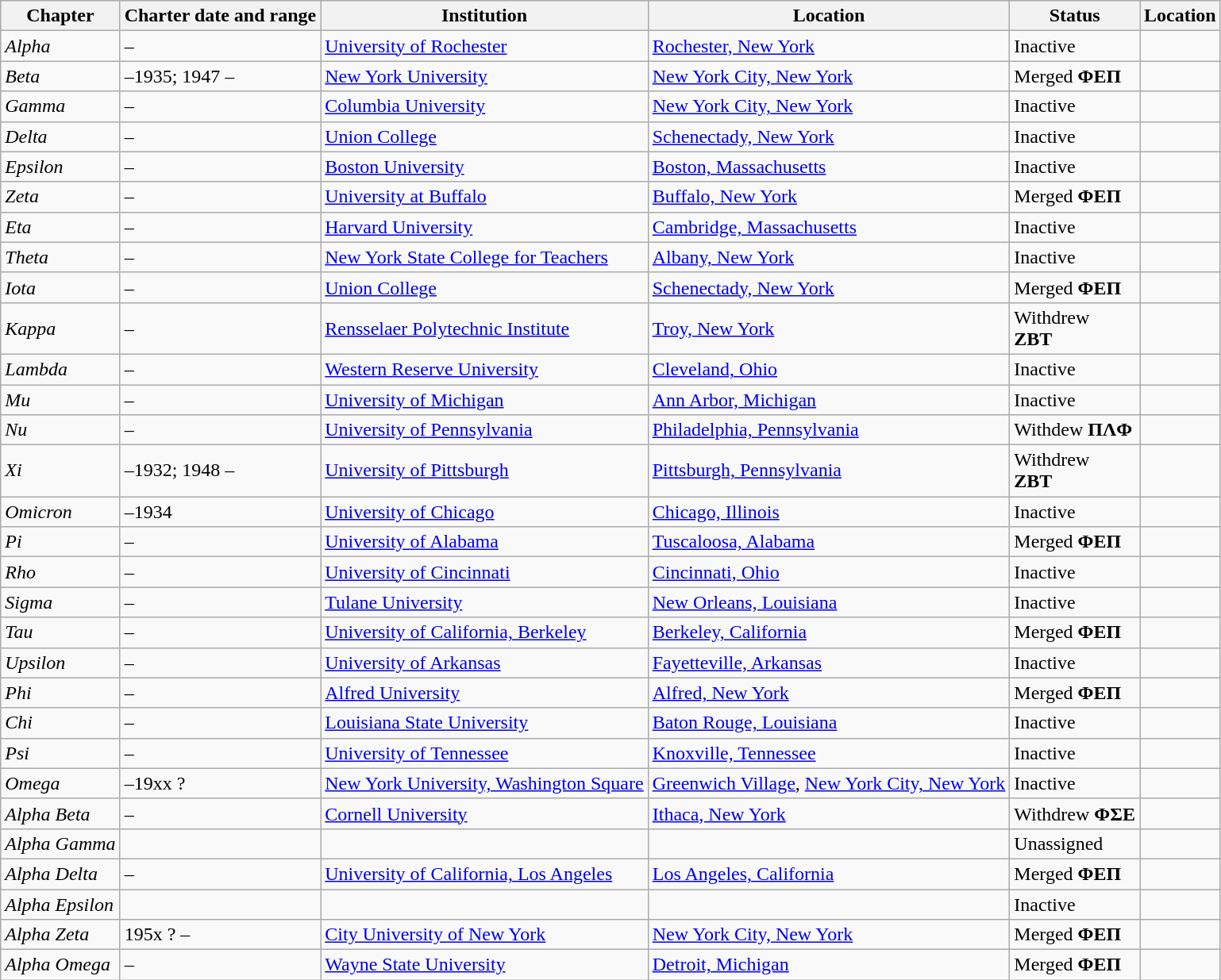<table class="wikitable sortable">
<tr>
<th>Chapter</th>
<th>Charter date and range</th>
<th>Institution</th>
<th>Location</th>
<th>Status</th>
<th>Location</th>
</tr>
<tr>
<td><em>Alpha</em></td>
<td> – </td>
<td><a href='#'>University of Rochester</a></td>
<td><a href='#'>Rochester, New York</a></td>
<td>Inactive</td>
<td></td>
</tr>
<tr>
<td><em>Beta</em></td>
<td>–1935; 1947 – </td>
<td><a href='#'>New York University</a></td>
<td><a href='#'>New York City, New York</a></td>
<td>Merged <strong>ΦΕΠ</strong></td>
<td></td>
</tr>
<tr>
<td><em>Gamma</em></td>
<td>–</td>
<td><a href='#'>Columbia University</a></td>
<td><a href='#'>New York City, New York</a></td>
<td>Inactive</td>
<td></td>
</tr>
<tr>
<td><em>Delta</em></td>
<td>–</td>
<td><a href='#'>Union College</a></td>
<td><a href='#'>Schenectady, New York</a></td>
<td>Inactive</td>
<td></td>
</tr>
<tr>
<td><em>Epsilon</em></td>
<td>–</td>
<td><a href='#'>Boston University</a></td>
<td><a href='#'>Boston, Massachusetts</a></td>
<td>Inactive</td>
<td></td>
</tr>
<tr>
<td><em>Zeta</em></td>
<td> – </td>
<td><a href='#'>University at Buffalo</a></td>
<td><a href='#'>Buffalo, New York</a></td>
<td>Merged <strong>ΦΕΠ</strong></td>
<td></td>
</tr>
<tr>
<td><em>Eta</em></td>
<td>–</td>
<td><a href='#'>Harvard University</a></td>
<td><a href='#'>Cambridge, Massachusetts</a></td>
<td>Inactive</td>
<td></td>
</tr>
<tr>
<td><em>Theta</em></td>
<td>–</td>
<td><a href='#'>New York State College for Teachers</a></td>
<td><a href='#'>Albany, New York</a></td>
<td>Inactive</td>
<td></td>
</tr>
<tr>
<td><em>Iota</em></td>
<td> – </td>
<td><a href='#'>Union College</a></td>
<td><a href='#'>Schenectady, New York</a></td>
<td>Merged <strong>ΦΕΠ</strong></td>
<td></td>
</tr>
<tr>
<td><em>Kappa</em></td>
<td> – </td>
<td><a href='#'>Rensselaer Polytechnic Institute</a></td>
<td><a href='#'>Troy, New York</a></td>
<td>Withdrew<br><strong>ΖΒΤ</strong></td>
<td></td>
</tr>
<tr>
<td><em>Lambda</em></td>
<td>–</td>
<td><a href='#'>Western Reserve University</a></td>
<td><a href='#'>Cleveland, Ohio</a></td>
<td>Inactive</td>
<td></td>
</tr>
<tr>
<td><em>Mu</em></td>
<td>–</td>
<td><a href='#'>University of Michigan</a></td>
<td><a href='#'>Ann Arbor, Michigan</a></td>
<td>Inactive</td>
<td></td>
</tr>
<tr>
<td><em>Nu</em></td>
<td> – </td>
<td><a href='#'>University of Pennsylvania</a></td>
<td><a href='#'>Philadelphia, Pennsylvania</a></td>
<td>Withdew <strong>ΠΛΦ</strong></td>
<td></td>
</tr>
<tr>
<td><em>Xi</em></td>
<td>–1932; 1948 – </td>
<td><a href='#'>University of Pittsburgh</a></td>
<td><a href='#'>Pittsburgh, Pennsylvania</a></td>
<td>Withdrew<br><strong>ΖΒΤ</strong></td>
<td></td>
</tr>
<tr>
<td><em>Omicron</em></td>
<td>–1934</td>
<td><a href='#'>University of Chicago</a></td>
<td><a href='#'>Chicago, Illinois</a></td>
<td>Inactive</td>
<td></td>
</tr>
<tr>
<td><em>Pi</em></td>
<td> – </td>
<td><a href='#'>University of Alabama</a></td>
<td><a href='#'>Tuscaloosa, Alabama</a></td>
<td>Merged <strong>ΦΕΠ</strong></td>
<td></td>
</tr>
<tr>
<td><em>Rho</em></td>
<td>–</td>
<td><a href='#'>University of Cincinnati</a></td>
<td><a href='#'>Cincinnati, Ohio</a></td>
<td>Inactive</td>
<td></td>
</tr>
<tr>
<td><em>Sigma</em></td>
<td>–</td>
<td><a href='#'>Tulane University</a></td>
<td><a href='#'>New Orleans, Louisiana</a></td>
<td>Inactive</td>
<td></td>
</tr>
<tr>
<td><em>Tau</em></td>
<td> – </td>
<td><a href='#'>University of California, Berkeley</a></td>
<td><a href='#'>Berkeley, California</a></td>
<td>Merged <strong>ΦΕΠ</strong></td>
<td></td>
</tr>
<tr>
<td><em>Upsilon</em></td>
<td>–</td>
<td><a href='#'>University of Arkansas</a></td>
<td><a href='#'>Fayetteville, Arkansas</a></td>
<td>Inactive</td>
<td></td>
</tr>
<tr>
<td><em>Phi</em></td>
<td> – </td>
<td><a href='#'>Alfred University</a></td>
<td><a href='#'>Alfred, New York</a></td>
<td>Merged <strong>ΦΕΠ</strong></td>
<td></td>
</tr>
<tr>
<td><em>Chi</em></td>
<td>–</td>
<td><a href='#'>Louisiana State University</a></td>
<td><a href='#'>Baton Rouge, Louisiana</a></td>
<td>Inactive</td>
<td></td>
</tr>
<tr>
<td><em>Psi</em></td>
<td>–</td>
<td><a href='#'>University of Tennessee</a></td>
<td><a href='#'>Knoxville, Tennessee</a></td>
<td>Inactive</td>
<td></td>
</tr>
<tr>
<td><em>Omega</em></td>
<td>–19xx ?</td>
<td><a href='#'>New York University, Washington Square</a></td>
<td><a href='#'>Greenwich Village</a>, <a href='#'>New York City, New York</a></td>
<td>Inactive</td>
<td></td>
</tr>
<tr>
<td><em>Alpha Beta</em></td>
<td> – </td>
<td><a href='#'>Cornell University</a></td>
<td><a href='#'>Ithaca, New York</a></td>
<td>Withdrew <strong>ΦΣΕ</strong></td>
<td></td>
</tr>
<tr>
<td><em>Alpha Gamma</em></td>
<td></td>
<td></td>
<td></td>
<td>Unassigned</td>
<td></td>
</tr>
<tr>
<td><em>Alpha Delta</em></td>
<td> – </td>
<td><a href='#'>University of California, Los Angeles</a></td>
<td><a href='#'>Los Angeles, California</a></td>
<td>Merged <strong>ΦΕΠ</strong></td>
<td></td>
</tr>
<tr>
<td><em>Alpha Epsilon</em></td>
<td></td>
<td></td>
<td></td>
<td>Inactive</td>
<td></td>
</tr>
<tr>
<td><em>Alpha Zeta</em></td>
<td>195x ? – </td>
<td><a href='#'>City University of New York</a></td>
<td><a href='#'>New York City, New York</a></td>
<td>Merged <strong>ΦΕΠ</strong></td>
<td></td>
</tr>
<tr>
<td><em>Alpha Omega</em></td>
<td> – </td>
<td><a href='#'>Wayne State University</a></td>
<td><a href='#'>Detroit, Michigan</a></td>
<td>Merged <strong>ΦΕΠ</strong></td>
<td></td>
</tr>
</table>
